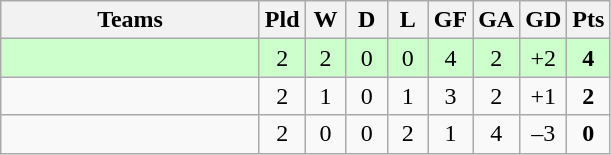<table class="wikitable" style="text-align: center;">
<tr>
<th width=165>Teams</th>
<th width=20>Pld</th>
<th width=20>W</th>
<th width=20>D</th>
<th width=20>L</th>
<th width=20>GF</th>
<th width=20>GA</th>
<th width=20>GD</th>
<th width=20>Pts</th>
</tr>
<tr align=center style="background:#ccffcc;">
<td style="text-align:left;"></td>
<td>2</td>
<td>2</td>
<td>0</td>
<td>0</td>
<td>4</td>
<td>2</td>
<td>+2</td>
<td><strong>4</strong></td>
</tr>
<tr align=center>
<td style="text-align:left;"></td>
<td>2</td>
<td>1</td>
<td>0</td>
<td>1</td>
<td>3</td>
<td>2</td>
<td>+1</td>
<td><strong>2</strong></td>
</tr>
<tr align=center>
<td style="text-align:left;"></td>
<td>2</td>
<td>0</td>
<td>0</td>
<td>2</td>
<td>1</td>
<td>4</td>
<td>–3</td>
<td><strong>0</strong></td>
</tr>
</table>
